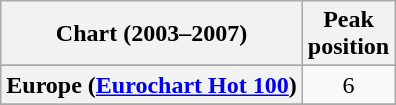<table class="wikitable sortable plainrowheaders" style="text-align:center">
<tr>
<th>Chart (2003–2007)</th>
<th>Peak<br>position</th>
</tr>
<tr>
</tr>
<tr>
</tr>
<tr>
<th scope="row">Europe (<a href='#'>Eurochart Hot 100</a>)</th>
<td>6</td>
</tr>
<tr>
</tr>
<tr>
</tr>
<tr>
</tr>
<tr>
</tr>
<tr>
</tr>
<tr>
</tr>
<tr>
</tr>
</table>
